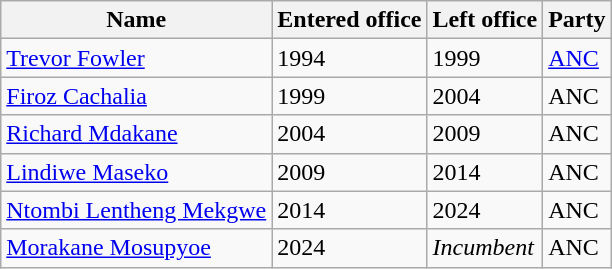<table class="wikitable">
<tr>
<th>Name</th>
<th>Entered office</th>
<th>Left office</th>
<th>Party</th>
</tr>
<tr>
<td><a href='#'>Trevor Fowler</a></td>
<td>1994</td>
<td>1999</td>
<td><a href='#'>ANC</a></td>
</tr>
<tr>
<td><a href='#'>Firoz Cachalia</a></td>
<td>1999</td>
<td>2004</td>
<td>ANC</td>
</tr>
<tr>
<td><a href='#'>Richard Mdakane</a></td>
<td>2004</td>
<td>2009</td>
<td>ANC</td>
</tr>
<tr>
<td><a href='#'>Lindiwe Maseko</a></td>
<td>2009</td>
<td>2014</td>
<td>ANC</td>
</tr>
<tr>
<td><a href='#'>Ntombi Lentheng Mekgwe</a></td>
<td>2014</td>
<td>2024</td>
<td>ANC</td>
</tr>
<tr>
<td><a href='#'>Morakane Mosupyoe</a></td>
<td>2024</td>
<td><em>Incumbent</em></td>
<td>ANC</td>
</tr>
</table>
